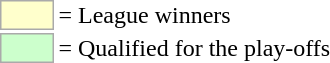<table>
<tr>
<td style="background-color:#ffffcc; border:1px solid #aaaaaa; width:2em;"></td>
<td>= League winners</td>
</tr>
<tr>
<td style="background-color:#ccffcc; border:1px solid #aaaaaa; width:2em;"></td>
<td>= Qualified for the play-offs</td>
</tr>
</table>
